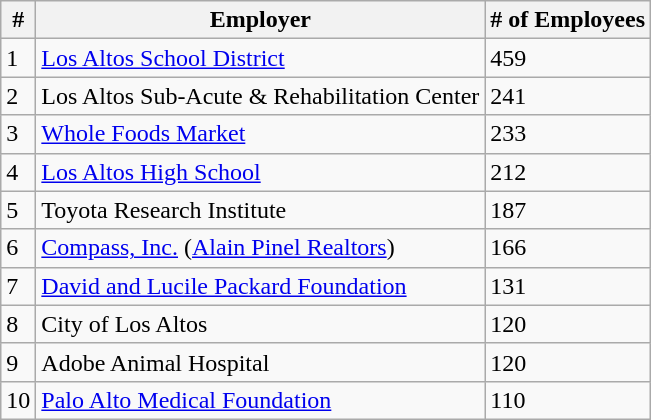<table class="wikitable sortable" border="1">
<tr>
<th>#</th>
<th>Employer</th>
<th># of Employees</th>
</tr>
<tr>
<td>1</td>
<td><a href='#'>Los Altos School District</a></td>
<td>459</td>
</tr>
<tr>
<td>2</td>
<td>Los Altos Sub-Acute & Rehabilitation Center</td>
<td>241</td>
</tr>
<tr>
<td>3</td>
<td><a href='#'>Whole Foods Market</a></td>
<td>233</td>
</tr>
<tr>
<td>4</td>
<td><a href='#'>Los Altos High School</a></td>
<td>212</td>
</tr>
<tr>
<td>5</td>
<td>Toyota Research Institute</td>
<td>187</td>
</tr>
<tr>
<td>6</td>
<td><a href='#'>Compass, Inc.</a> (<a href='#'>Alain Pinel Realtors</a>)</td>
<td>166</td>
</tr>
<tr>
<td>7</td>
<td><a href='#'>David and Lucile Packard Foundation</a></td>
<td>131</td>
</tr>
<tr>
<td>8</td>
<td>City of Los Altos</td>
<td>120</td>
</tr>
<tr>
<td>9</td>
<td>Adobe Animal Hospital</td>
<td>120</td>
</tr>
<tr>
<td>10</td>
<td><a href='#'>Palo Alto Medical Foundation</a></td>
<td>110</td>
</tr>
</table>
